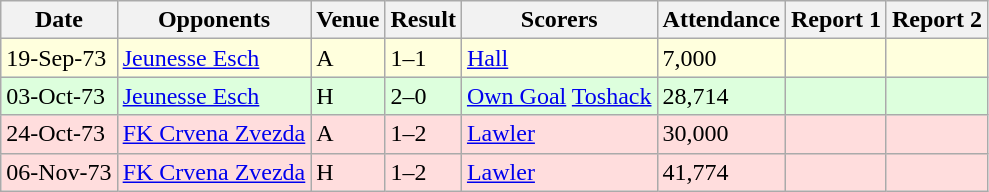<table class=wikitable>
<tr>
<th>Date</th>
<th>Opponents</th>
<th>Venue</th>
<th>Result</th>
<th>Scorers</th>
<th>Attendance</th>
<th>Report 1</th>
<th>Report 2</th>
</tr>
<tr bgcolor="#ffffdd">
<td>19-Sep-73</td>
<td><a href='#'>Jeunesse Esch</a></td>
<td>A</td>
<td>1–1</td>
<td><a href='#'>Hall</a> </td>
<td>7,000</td>
<td></td>
<td></td>
</tr>
<tr bgcolor="#ddffdd">
<td>03-Oct-73</td>
<td><a href='#'>Jeunesse Esch</a></td>
<td>H</td>
<td>2–0</td>
<td><a href='#'>Own Goal</a>  <a href='#'>Toshack</a> </td>
<td>28,714</td>
<td></td>
<td></td>
</tr>
<tr bgcolor="#ffdddd">
<td>24-Oct-73</td>
<td><a href='#'>FK Crvena Zvezda</a></td>
<td>A</td>
<td>1–2</td>
<td><a href='#'>Lawler</a> </td>
<td>30,000</td>
<td></td>
<td></td>
</tr>
<tr bgcolor="#ffdddd">
<td>06-Nov-73</td>
<td><a href='#'>FK Crvena Zvezda</a></td>
<td>H</td>
<td>1–2</td>
<td><a href='#'>Lawler</a> </td>
<td>41,774</td>
<td></td>
<td></td>
</tr>
</table>
